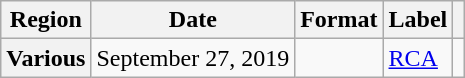<table class="wikitable plainrowheaders">
<tr>
<th scope="col">Region</th>
<th scope="col">Date</th>
<th scope="col">Format</th>
<th scope="col">Label</th>
<th scope="col"></th>
</tr>
<tr>
<th scope="row">Various</th>
<td>September 27, 2019</td>
<td></td>
<td><a href='#'>RCA</a></td>
<td></td>
</tr>
</table>
